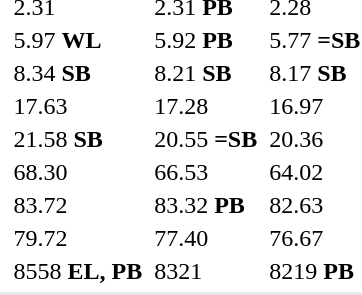<table>
<tr>
<td></td>
<td></td>
<td>2.31</td>
<td></td>
<td>2.31 <strong>PB</strong></td>
<td></td>
<td>2.28</td>
</tr>
<tr>
<td></td>
<td></td>
<td>5.97 <strong>WL</strong></td>
<td></td>
<td>5.92 <strong>PB</strong></td>
<td></td>
<td>5.77 <strong>=SB</strong></td>
</tr>
<tr>
<td></td>
<td></td>
<td>8.34 <strong>SB</strong></td>
<td></td>
<td>8.21 <strong>SB</strong></td>
<td></td>
<td>8.17 <strong>SB</strong></td>
</tr>
<tr>
<td></td>
<td></td>
<td>17.63</td>
<td></td>
<td>17.28</td>
<td></td>
<td>16.97</td>
</tr>
<tr>
<td></td>
<td></td>
<td>21.58 <strong>SB</strong></td>
<td></td>
<td>20.55 <strong>=SB</strong></td>
<td></td>
<td>20.36</td>
</tr>
<tr>
<td></td>
<td></td>
<td>68.30</td>
<td></td>
<td>66.53</td>
<td></td>
<td>64.02</td>
</tr>
<tr>
<td></td>
<td></td>
<td>83.72</td>
<td></td>
<td>83.32 <strong>PB</strong></td>
<td></td>
<td>82.63</td>
</tr>
<tr>
<td></td>
<td></td>
<td>79.72</td>
<td></td>
<td>77.40</td>
<td></td>
<td>76.67</td>
</tr>
<tr>
<td></td>
<td></td>
<td>8558 <strong>EL, PB</strong></td>
<td></td>
<td>8321</td>
<td></td>
<td>8219 <strong>PB</strong></td>
</tr>
<tr>
</tr>
<tr bgcolor= e8e8e8>
<td colspan=7></td>
</tr>
</table>
